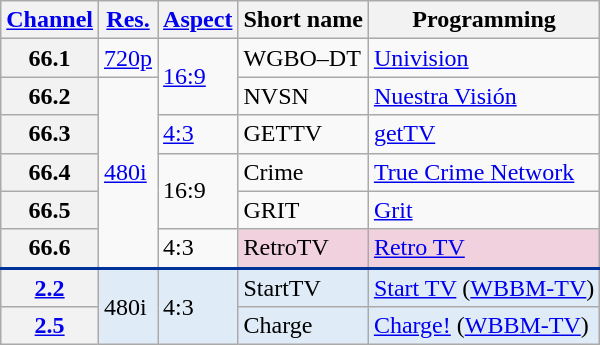<table class="wikitable">
<tr>
<th scope = "col"><a href='#'>Channel</a></th>
<th scope = "col"><a href='#'>Res.</a></th>
<th scope = "col"><a href='#'>Aspect</a></th>
<th scope = "col">Short name</th>
<th scope = "col">Programming</th>
</tr>
<tr>
<th scope = "row">66.1</th>
<td><a href='#'>720p</a></td>
<td rowspan="2"><a href='#'>16:9</a></td>
<td>WGBO–DT</td>
<td><a href='#'>Univision</a></td>
</tr>
<tr>
<th scope = "row">66.2</th>
<td rowspan="5"><a href='#'>480i</a></td>
<td>NVSN</td>
<td><a href='#'>Nuestra Visión</a></td>
</tr>
<tr>
<th scope = "row">66.3</th>
<td><a href='#'>4:3</a></td>
<td>GETTV</td>
<td><a href='#'>getTV</a></td>
</tr>
<tr>
<th scope = "row">66.4</th>
<td rowspan="2">16:9</td>
<td>Crime</td>
<td><a href='#'>True Crime Network</a></td>
</tr>
<tr>
<th scope = "row">66.5</th>
<td>GRIT</td>
<td><a href='#'>Grit</a></td>
</tr>
<tr>
<th scope = "row">66.6</th>
<td>4:3</td>
<td style="background-color: #f2d1de;">RetroTV</td>
<td style="background-color: #f2d1de;"><a href='#'>Retro TV</a> </td>
</tr>
<tr style="background-color:#DFEBF6; border-top: 2px solid #003399;">
<th scope = "row"><a href='#'>2.2</a></th>
<td rowspan=2>480i</td>
<td rowspan=2>4:3</td>
<td>StartTV</td>
<td><a href='#'>Start TV</a> (<a href='#'>WBBM-TV</a>) </td>
</tr>
<tr style="background-color:#DFEBF6;">
<th scope = "row"><a href='#'>2.5</a></th>
<td>Charge</td>
<td><a href='#'>Charge!</a> (<a href='#'>WBBM-TV</a>) </td>
</tr>
</table>
